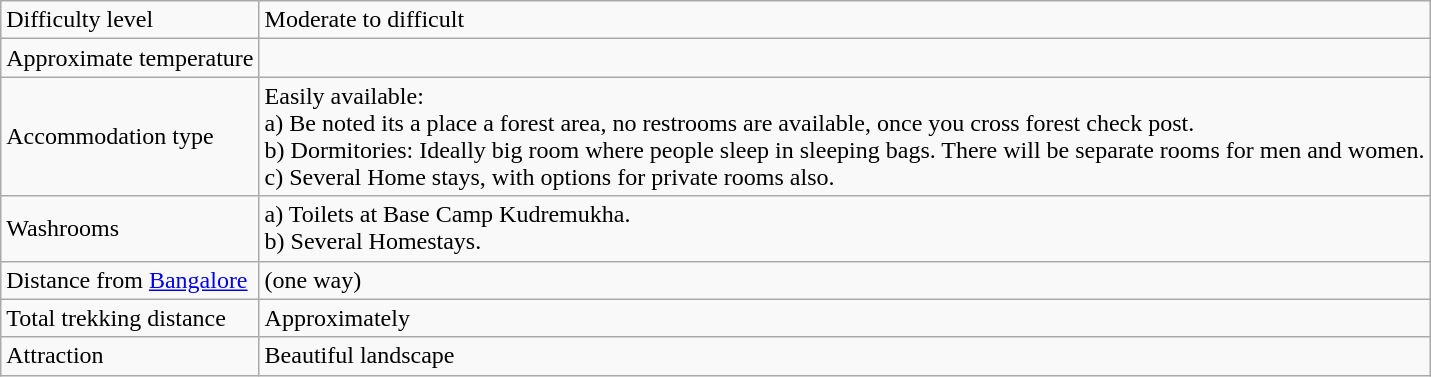<table class="wikitable">
<tr>
<td>Difficulty level</td>
<td>Moderate to difficult</td>
</tr>
<tr>
<td>Approximate temperature</td>
<td></td>
</tr>
<tr>
<td>Accommodation type</td>
<td>Easily available:<br>a) Be noted its a place a forest area, no restrooms are available, once you cross forest check post.<br>b) Dormitories: Ideally big room where people sleep in sleeping bags. There will be separate rooms for men and women.<br>c) Several Home stays, with options for private rooms also.</td>
</tr>
<tr>
<td>Washrooms</td>
<td>a) Toilets at Base Camp Kudremukha.<br>b) Several Homestays.</td>
</tr>
<tr>
<td>Distance from <a href='#'>Bangalore</a></td>
<td> (one way)</td>
</tr>
<tr>
<td>Total trekking distance</td>
<td>Approximately </td>
</tr>
<tr>
<td>Attraction</td>
<td>Beautiful landscape</td>
</tr>
</table>
